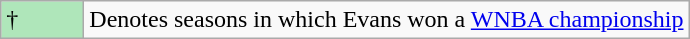<table class="wikitable">
<tr>
<td style="background:#afe6ba; width:3em;">†</td>
<td>Denotes seasons in which Evans won a <a href='#'>WNBA championship</a></td>
</tr>
</table>
